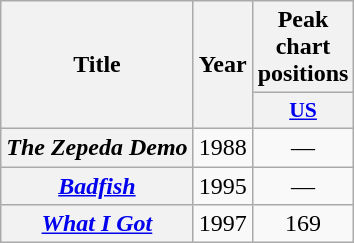<table class="wikitable plainrowheaders" style="text-align:center">
<tr>
<th scope="col" rowspan="2">Title</th>
<th scope="col" rowspan="2">Year</th>
<th scope="col" colspan="1">Peak chart positions</th>
</tr>
<tr>
<th scope="col" style="width:3em; font-size:90%"><a href='#'>US</a><br></th>
</tr>
<tr>
<th scope="row"><em>The Zepeda Demo</em></th>
<td>1988</td>
<td>—</td>
</tr>
<tr>
<th scope="row"><em><a href='#'>Badfish</a></em></th>
<td>1995</td>
<td>—</td>
</tr>
<tr>
<th scope="row"><em><a href='#'>What I Got</a></em></th>
<td>1997</td>
<td>169</td>
</tr>
</table>
